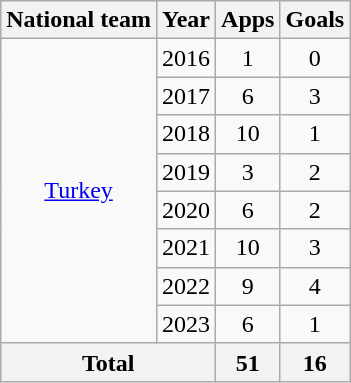<table class="wikitable" style="text-align:center">
<tr>
<th>National team</th>
<th>Year</th>
<th>Apps</th>
<th>Goals</th>
</tr>
<tr>
<td rowspan="8"><a href='#'>Turkey</a></td>
<td>2016</td>
<td>1</td>
<td>0</td>
</tr>
<tr>
<td>2017</td>
<td>6</td>
<td>3</td>
</tr>
<tr>
<td>2018</td>
<td>10</td>
<td>1</td>
</tr>
<tr>
<td>2019</td>
<td>3</td>
<td>2</td>
</tr>
<tr>
<td>2020</td>
<td>6</td>
<td>2</td>
</tr>
<tr>
<td>2021</td>
<td>10</td>
<td>3</td>
</tr>
<tr>
<td>2022</td>
<td>9</td>
<td>4</td>
</tr>
<tr>
<td>2023</td>
<td>6</td>
<td>1</td>
</tr>
<tr>
<th colspan="2">Total</th>
<th>51</th>
<th>16</th>
</tr>
</table>
